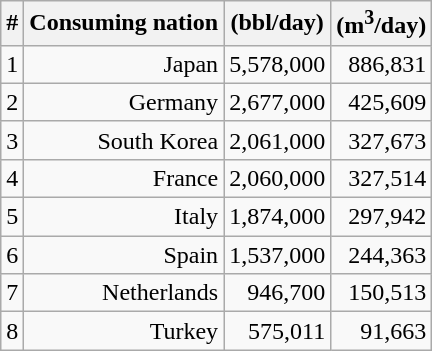<table style="text-align:right;" class="wikitable sortable">
<tr>
<th>#</th>
<th>Consuming nation</th>
<th>(bbl/day)</th>
<th>(m<sup>3</sup>/day)</th>
</tr>
<tr>
<td>1</td>
<td>Japan</td>
<td>5,578,000</td>
<td>886,831</td>
</tr>
<tr>
<td>2</td>
<td>Germany</td>
<td>2,677,000</td>
<td>425,609</td>
</tr>
<tr>
<td>3</td>
<td>South Korea</td>
<td>2,061,000</td>
<td>327,673</td>
</tr>
<tr>
<td>4</td>
<td>France</td>
<td>2,060,000</td>
<td>327,514</td>
</tr>
<tr>
<td>5</td>
<td>Italy</td>
<td>1,874,000</td>
<td>297,942</td>
</tr>
<tr>
<td>6</td>
<td>Spain</td>
<td>1,537,000</td>
<td>244,363</td>
</tr>
<tr>
<td>7</td>
<td>Netherlands</td>
<td>946,700</td>
<td>150,513</td>
</tr>
<tr>
<td>8</td>
<td>Turkey</td>
<td>575,011</td>
<td>91,663</td>
</tr>
</table>
